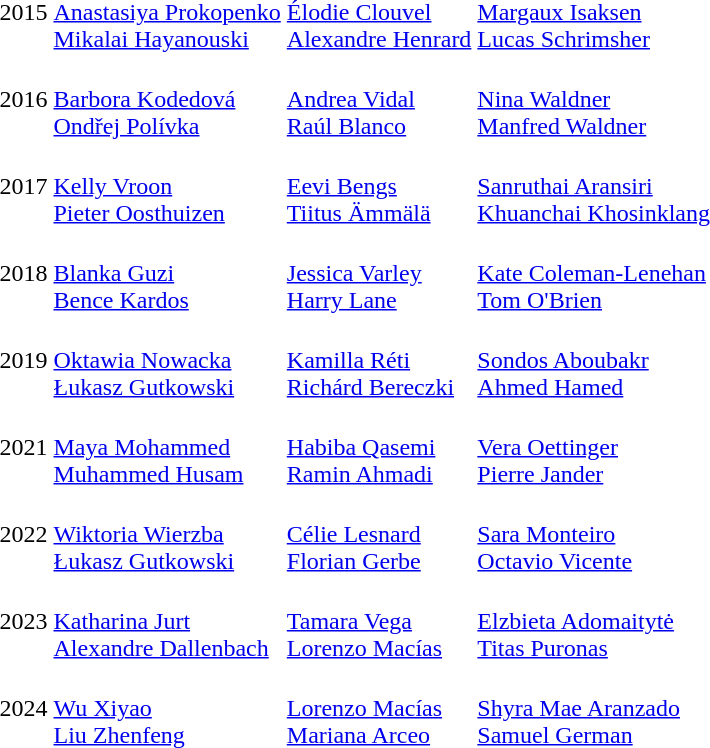<table>
<tr>
<td align="center">2015</td>
<td><br><a href='#'>Anastasiya Prokopenko</a><br><a href='#'>Mikalai Hayanouski</a></td>
<td><br><a href='#'>Élodie Clouvel</a><br><a href='#'>Alexandre Henrard</a></td>
<td><br><a href='#'>Margaux Isaksen</a><br><a href='#'>Lucas Schrimsher</a></td>
</tr>
<tr>
<td align="center">2016</td>
<td><br><a href='#'>Barbora Kodedová</a><br><a href='#'>Ondřej Polívka</a></td>
<td><br><a href='#'>Andrea Vidal</a><br><a href='#'>Raúl Blanco</a></td>
<td><br><a href='#'>Nina Waldner</a><br><a href='#'>Manfred Waldner</a></td>
</tr>
<tr>
<td align="center">2017</td>
<td><br><a href='#'>Kelly Vroon</a><br><a href='#'>Pieter Oosthuizen</a></td>
<td><br><a href='#'>Eevi Bengs</a><br><a href='#'>Tiitus Ämmälä</a></td>
<td><br><a href='#'>Sanruthai Aransiri</a><br><a href='#'>Khuanchai Khosinklang</a></td>
</tr>
<tr>
<td align="center">2018</td>
<td><br><a href='#'>Blanka Guzi</a><br><a href='#'>Bence Kardos</a></td>
<td><br><a href='#'>Jessica Varley</a><br><a href='#'>Harry Lane</a></td>
<td><br><a href='#'>Kate Coleman-Lenehan</a><br><a href='#'>Tom O'Brien</a></td>
</tr>
<tr>
<td align="center">2019</td>
<td><br><a href='#'>Oktawia Nowacka</a><br><a href='#'>Łukasz Gutkowski</a></td>
<td><br><a href='#'>Kamilla Réti</a><br><a href='#'>Richárd Bereczki</a></td>
<td><br><a href='#'>Sondos Aboubakr</a><br><a href='#'>Ahmed Hamed</a></td>
</tr>
<tr>
<td align="center">2021</td>
<td><br><a href='#'>Maya Mohammed</a><br><a href='#'>Muhammed Husam</a></td>
<td><br><a href='#'>Habiba Qasemi</a><br><a href='#'>Ramin Ahmadi</a></td>
<td><br><a href='#'>Vera Oettinger</a><br><a href='#'>Pierre Jander</a></td>
</tr>
<tr>
<td align="center">2022</td>
<td><br><a href='#'>Wiktoria Wierzba</a><br><a href='#'>Łukasz Gutkowski</a></td>
<td><br><a href='#'>Célie Lesnard</a><br><a href='#'>Florian Gerbe</a></td>
<td><br><a href='#'>Sara Monteiro</a><br><a href='#'>Octavio Vicente</a></td>
</tr>
<tr>
<td align="center">2023</td>
<td><br><a href='#'>Katharina Jurt</a><br><a href='#'>Alexandre Dallenbach</a></td>
<td><br><a href='#'>Tamara Vega</a><br><a href='#'>Lorenzo Macías</a></td>
<td><br><a href='#'>Elzbieta Adomaitytė</a><br><a href='#'>Titas Puronas</a></td>
</tr>
<tr>
<td align="center">2024</td>
<td><br><a href='#'>Wu Xiyao</a><br><a href='#'>Liu Zhenfeng</a></td>
<td><br><a href='#'>Lorenzo Macías</a><br><a href='#'>Mariana Arceo</a></td>
<td><br><a href='#'>Shyra Mae Aranzado</a><br><a href='#'>Samuel German</a></td>
</tr>
</table>
